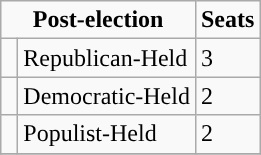<table class= "wikitable">
<tr>
<td colspan= "2" rowspan= "1" align= "center" valign= "top"><strong>Post-election</strong></td>
<td valign= "top"><strong>Seats</strong><br></td>
</tr>
<tr>
<td style="background-color:"> </td>
<td>Republican-Held</td>
<td>3</td>
</tr>
<tr>
<td style="background-color:"> </td>
<td>Democratic-Held</td>
<td>2</td>
</tr>
<tr>
<td style="background-color:"> </td>
<td>Populist-Held</td>
<td>2</td>
</tr>
<tr>
</tr>
</table>
